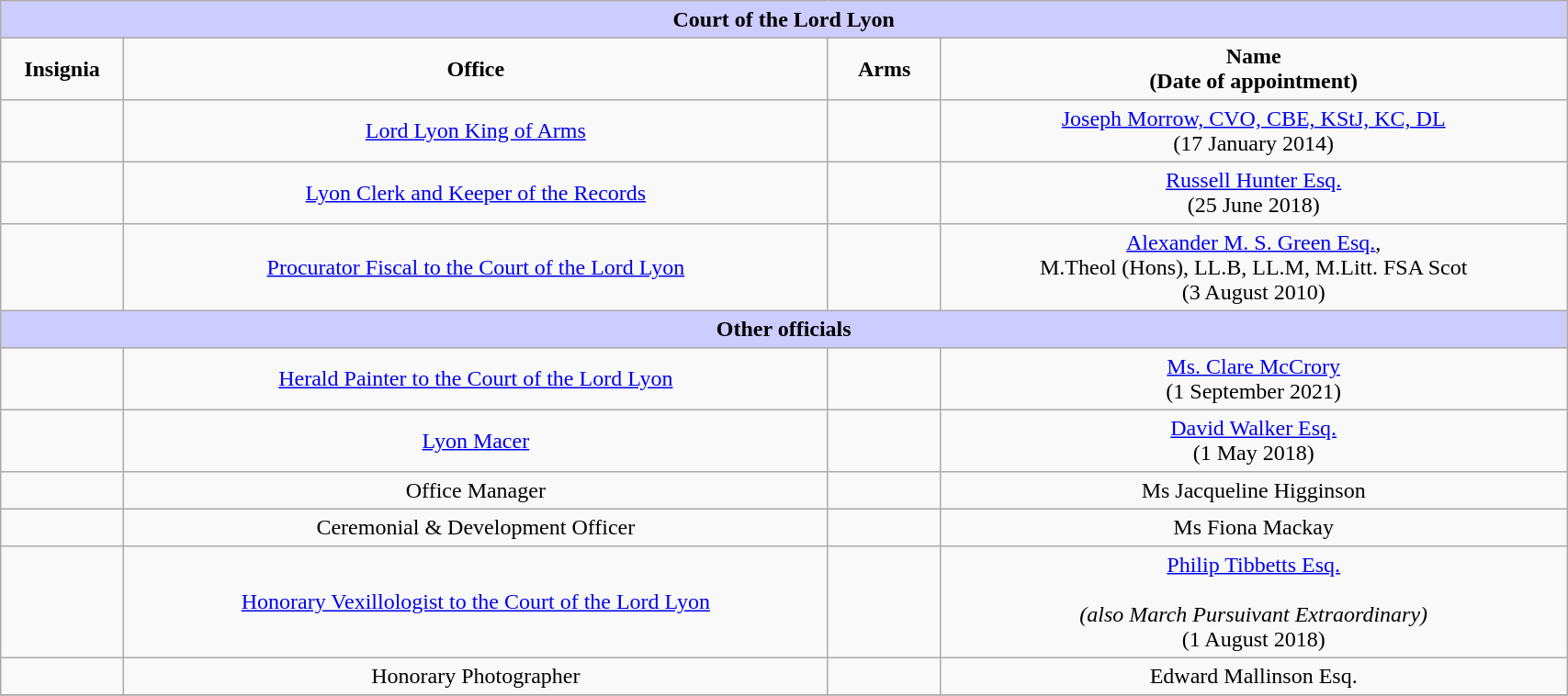<table width = "90%" border = 1 border="1" cellpadding="4" cellspacing="0" style="margin: 0.5em 1em 0.5em 0; background: #f9f9f9; border: 1px #aaa solid; border-collapse: collapse;">
<tr>
<td colspan = "4" bgcolor = "#ccccff" align="center"><strong>Court of the Lord Lyon</strong></td>
</tr>
<tr>
<th style="width: 100px;">Insignia</th>
<th style="width: 45%;">Office</th>
<th style="width: 100px;">Arms</th>
<th style="width: 40%;">Name<br>(Date of appointment)</th>
</tr>
<tr>
<td align="center"></td>
<td style="text-align:center;"><a href='#'>Lord Lyon King of Arms</a></td>
<td></td>
<td style="text-align:center;"><a href='#'>Joseph Morrow, CVO, CBE, KStJ, KC, DL</a><br>(17 January 2014)</td>
</tr>
<tr>
<td align="center"></td>
<td style="text-align:center;"><a href='#'>Lyon Clerk and Keeper of the Records</a></td>
<td></td>
<td style="text-align:center;"><a href='#'>Russell Hunter Esq.</a><br>(25 June 2018)</td>
</tr>
<tr>
<td align="center"></td>
<td style="text-align:center;"><a href='#'>Procurator Fiscal to the Court of the Lord Lyon</a></td>
<td></td>
<td style="text-align:center;"><a href='#'>Alexander M. S. Green Esq.</a>,<br>M.Theol (Hons), LL.B, LL.M, M.Litt. FSA Scot<br>(3 August 2010)</td>
</tr>
<tr>
<td colspan = "4" bgcolor = "#ccccff" align="center"><strong>Other officials</strong></td>
</tr>
<tr>
<td align="center"></td>
<td style="text-align:center;"><a href='#'>Herald Painter to the Court of the Lord Lyon</a></td>
<td></td>
<td style="text-align:center;"><a href='#'>Ms. Clare McCrory</a><br>(1 September 2021)</td>
</tr>
<tr>
<td align="center"></td>
<td style="text-align:center;"><a href='#'>Lyon Macer</a></td>
<td></td>
<td style="text-align:center;"><a href='#'>David Walker Esq.</a><br>(1 May 2018)</td>
</tr>
<tr>
<td></td>
<td style="text-align:center;">Office Manager</td>
<td></td>
<td style="text-align:center;">Ms Jacqueline Higginson<br></td>
</tr>
<tr>
<td></td>
<td style="text-align:center;">Ceremonial & Development Officer</td>
<td></td>
<td style="text-align:center;">Ms Fiona Mackay<br></td>
</tr>
<tr>
<td align="center"></td>
<td style="text-align:center;"><a href='#'>Honorary Vexillologist to the Court of the Lord Lyon</a></td>
<td></td>
<td style="text-align:center;"><a href='#'>Philip Tibbetts Esq.</a><br><br><em>(also March Pursuivant Extraordinary)</em><br>(1 August 2018)</td>
</tr>
<tr>
<td></td>
<td style="text-align:center;">Honorary Photographer</td>
<td></td>
<td style="text-align:center;">Edward Mallinson Esq.<br></td>
</tr>
<tr>
</tr>
</table>
